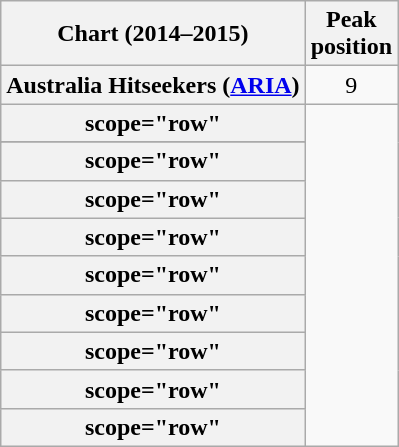<table class="wikitable sortable plainrowheaders" style="text-align:center;">
<tr>
<th>Chart (2014–2015)</th>
<th>Peak<br>position</th>
</tr>
<tr>
<th scope="row">Australia Hitseekers (<a href='#'>ARIA</a>)</th>
<td>9</td>
</tr>
<tr>
<th>scope="row"</th>
</tr>
<tr>
</tr>
<tr>
</tr>
<tr>
</tr>
<tr>
</tr>
<tr>
<th>scope="row"</th>
</tr>
<tr>
<th>scope="row"</th>
</tr>
<tr>
<th>scope="row"</th>
</tr>
<tr>
<th>scope="row"</th>
</tr>
<tr>
<th>scope="row"</th>
</tr>
<tr>
<th>scope="row"</th>
</tr>
<tr>
<th>scope="row"</th>
</tr>
<tr>
<th>scope="row"</th>
</tr>
</table>
